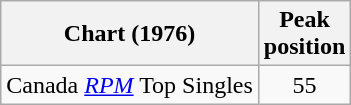<table class="wikitable">
<tr>
<th>Chart (1976)</th>
<th>Peak<br>position</th>
</tr>
<tr>
<td>Canada <em><a href='#'>RPM</a></em> Top Singles</td>
<td style="text-align:center;">55</td>
</tr>
</table>
